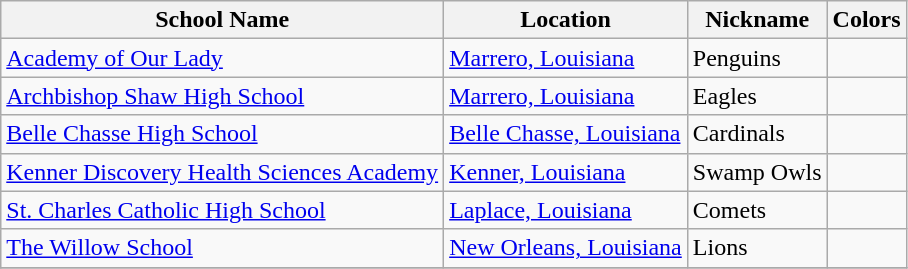<table class="wikitable">
<tr>
<th>School Name</th>
<th>Location</th>
<th>Nickname</th>
<th>Colors</th>
</tr>
<tr>
<td><a href='#'>Academy of Our Lady</a></td>
<td><a href='#'>Marrero, Louisiana</a></td>
<td>Penguins</td>
<td>  </td>
</tr>
<tr>
<td><a href='#'>Archbishop Shaw High School</a></td>
<td><a href='#'>Marrero, Louisiana</a></td>
<td>Eagles</td>
<td> </td>
</tr>
<tr>
<td><a href='#'>Belle Chasse High School</a></td>
<td><a href='#'>Belle Chasse, Louisiana</a></td>
<td>Cardinals</td>
<td> </td>
</tr>
<tr>
<td><a href='#'>Kenner Discovery Health Sciences Academy</a></td>
<td><a href='#'>Kenner, Louisiana</a></td>
<td>Swamp Owls</td>
<td>  </td>
</tr>
<tr>
<td><a href='#'>St. Charles Catholic High School</a></td>
<td><a href='#'>Laplace, Louisiana</a></td>
<td>Comets</td>
<td> </td>
</tr>
<tr>
<td><a href='#'>The Willow School</a></td>
<td><a href='#'>New Orleans, Louisiana</a></td>
<td>Lions</td>
<td> </td>
</tr>
<tr>
</tr>
</table>
